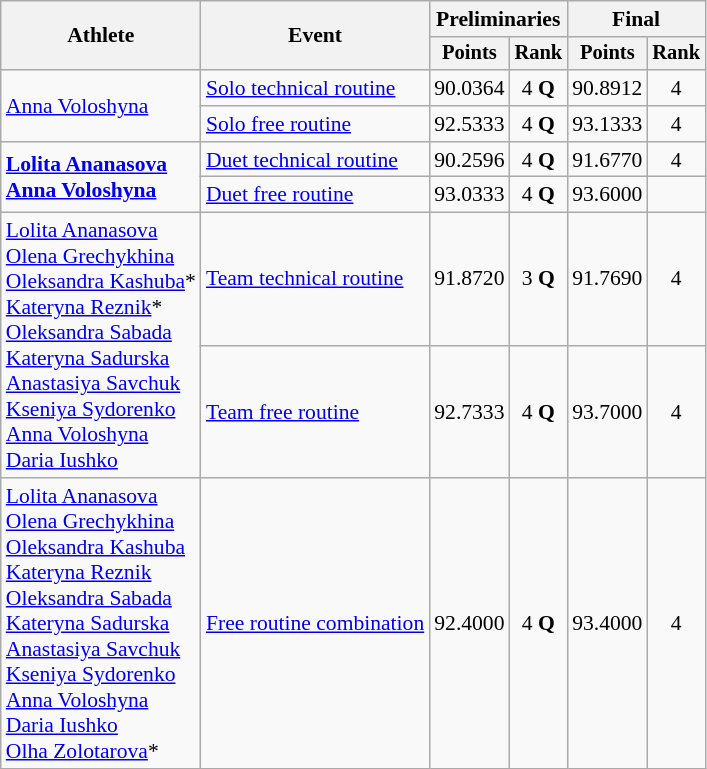<table class=wikitable style="font-size:90%">
<tr>
<th rowspan="2">Athlete</th>
<th rowspan="2">Event</th>
<th colspan="2">Preliminaries</th>
<th colspan="2">Final</th>
</tr>
<tr style="font-size:95%">
<th>Points</th>
<th>Rank</th>
<th>Points</th>
<th>Rank</th>
</tr>
<tr align=center>
<td align=left rowspan=2><a href='#'>Anna Voloshyna</a></td>
<td align=left><a href='#'>Solo technical routine</a></td>
<td>90.0364</td>
<td>4 <strong>Q</strong></td>
<td>90.8912</td>
<td>4</td>
</tr>
<tr align=center>
<td align=left><a href='#'>Solo free routine</a></td>
<td>92.5333</td>
<td>4 <strong>Q</strong></td>
<td>93.1333</td>
<td>4</td>
</tr>
<tr align=center>
<td align=left rowspan=2><strong><a href='#'>Lolita Ananasova</a><br><a href='#'>Anna Voloshyna</a></strong></td>
<td align=left><a href='#'>Duet technical routine</a></td>
<td>90.2596</td>
<td>4 <strong>Q</strong></td>
<td>91.6770</td>
<td>4</td>
</tr>
<tr align=center>
<td align=left><a href='#'>Duet free routine</a></td>
<td>93.0333</td>
<td>4 <strong>Q</strong></td>
<td>93.6000</td>
<td></td>
</tr>
<tr align=center>
<td align=left rowspan=2><a href='#'>Lolita Ananasova</a><br><a href='#'>Olena Grechykhina</a><br><a href='#'>Oleksandra Kashuba</a>*<br><a href='#'>Kateryna Reznik</a>*<br><a href='#'>Oleksandra Sabada</a><br><a href='#'>Kateryna Sadurska</a><br><a href='#'>Anastasiya Savchuk</a><br><a href='#'>Kseniya Sydorenko</a><br><a href='#'>Anna Voloshyna</a><br><a href='#'>Daria Iushko</a></td>
<td align=left><a href='#'>Team technical routine</a></td>
<td>91.8720</td>
<td>3 <strong>Q</strong></td>
<td>91.7690</td>
<td>4</td>
</tr>
<tr align=center>
<td align=left><a href='#'>Team free routine</a></td>
<td>92.7333</td>
<td>4 <strong>Q</strong></td>
<td>93.7000</td>
<td>4</td>
</tr>
<tr align=center>
<td align=left><a href='#'>Lolita Ananasova</a><br><a href='#'>Olena Grechykhina</a><br><a href='#'>Oleksandra Kashuba</a><br><a href='#'>Kateryna Reznik</a><br><a href='#'>Oleksandra Sabada</a><br><a href='#'>Kateryna Sadurska</a><br><a href='#'>Anastasiya Savchuk</a><br><a href='#'>Kseniya Sydorenko</a><br><a href='#'>Anna Voloshyna</a><br><a href='#'>Daria Iushko</a><br><a href='#'>Olha Zolotarova</a>*</td>
<td align=left><a href='#'>Free routine combination</a></td>
<td>92.4000</td>
<td>4 <strong>Q</strong></td>
<td>93.4000</td>
<td>4</td>
</tr>
</table>
